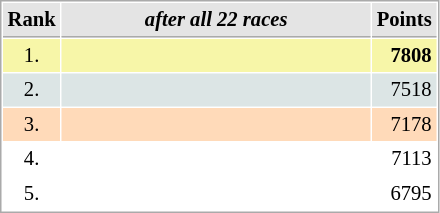<table cellspacing="1" cellpadding="3" style="border:1px solid #aaa; font-size:86%;">
<tr style="background:#e4e4e4;">
<th style="border-bottom:1px solid #aaa; width:10px;">Rank</th>
<th style="border-bottom:1px solid #aaa; width:200px; white-space:nowrap;"><em>after all 22 races</em> </th>
<th style="border-bottom:1px solid #aaa; width:20px;">Points</th>
</tr>
<tr style="background:#f7f6a8;">
<td style="text-align:center">1.</td>
<td><strong></strong></td>
<td style="text-align:right"><strong>7808</strong></td>
</tr>
<tr style="background:#dce5e5;">
<td style="text-align:center">2.</td>
<td></td>
<td style="text-align:right">7518</td>
</tr>
<tr style="background:#ffdab9;">
<td style="text-align:center">3.</td>
<td></td>
<td style="text-align:right">7178</td>
</tr>
<tr>
<td style="text-align:center">4.</td>
<td></td>
<td style="text-align:right">7113</td>
</tr>
<tr>
<td style="text-align:center">5.</td>
<td></td>
<td style="text-align:right">6795</td>
</tr>
</table>
